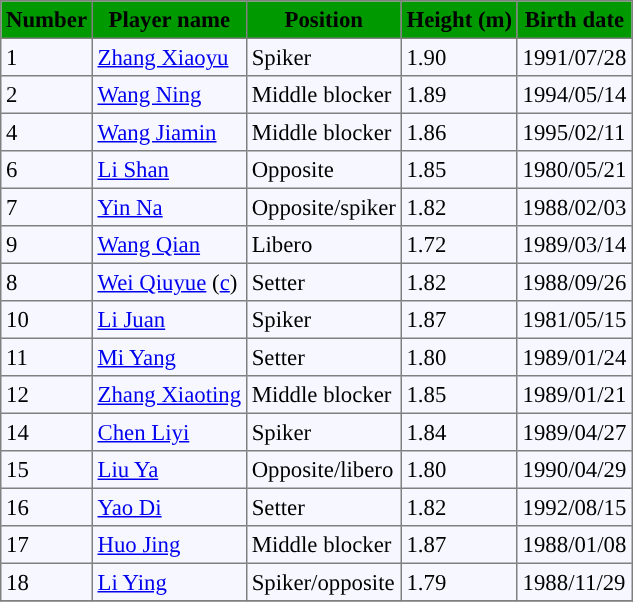<table bgcolor="#f7f8ff" cellpadding="3" cellspacing="0" border="1" style="font-size: 95%; border: gray solid 1px; border-collapse: collapse;">
<tr bgcolor="#009900">
<td align=center><strong>Number</strong></td>
<td align=center><strong>Player name</strong></td>
<td align=center><strong>Position</strong></td>
<td align=center><strong>Height (m)</strong></td>
<td align=center><strong>Birth date</strong></td>
</tr>
<tr align=left>
<td>1</td>
<td> <a href='#'>Zhang Xiaoyu</a></td>
<td>Spiker</td>
<td>1.90</td>
<td>1991/07/28</td>
</tr>
<tr align="left">
<td>2</td>
<td> <a href='#'>Wang Ning</a></td>
<td>Middle blocker</td>
<td>1.89</td>
<td>1994/05/14</td>
</tr>
<tr align="left">
<td>4</td>
<td> <a href='#'>Wang Jiamin</a></td>
<td>Middle blocker</td>
<td>1.86</td>
<td>1995/02/11</td>
</tr>
<tr align="left">
<td>6</td>
<td> <a href='#'>Li Shan</a></td>
<td>Opposite</td>
<td>1.85</td>
<td>1980/05/21</td>
</tr>
<tr align="left">
<td>7</td>
<td> <a href='#'>Yin Na</a></td>
<td>Opposite/spiker</td>
<td>1.82</td>
<td>1988/02/03</td>
</tr>
<tr align="left">
<td>9</td>
<td> <a href='#'>Wang Qian</a></td>
<td>Libero</td>
<td>1.72</td>
<td>1989/03/14</td>
</tr>
<tr align="left">
<td>8</td>
<td> <a href='#'>Wei Qiuyue</a> (<a href='#'>c</a>)</td>
<td>Setter</td>
<td>1.82</td>
<td>1988/09/26</td>
</tr>
<tr align="left">
<td>10</td>
<td> <a href='#'>Li Juan</a></td>
<td>Spiker</td>
<td>1.87</td>
<td>1981/05/15</td>
</tr>
<tr align="left">
<td>11</td>
<td> <a href='#'>Mi Yang</a></td>
<td>Setter</td>
<td>1.80</td>
<td>1989/01/24</td>
</tr>
<tr align="left">
<td>12</td>
<td> <a href='#'>Zhang Xiaoting</a></td>
<td>Middle blocker</td>
<td>1.85</td>
<td>1989/01/21</td>
</tr>
<tr align="left">
<td>14</td>
<td> <a href='#'>Chen Liyi</a></td>
<td>Spiker</td>
<td>1.84</td>
<td>1989/04/27</td>
</tr>
<tr align="left">
<td>15</td>
<td> <a href='#'>Liu Ya</a></td>
<td>Opposite/libero</td>
<td>1.80</td>
<td>1990/04/29</td>
</tr>
<tr align="left">
<td>16</td>
<td> <a href='#'>Yao Di</a></td>
<td>Setter</td>
<td>1.82</td>
<td>1992/08/15</td>
</tr>
<tr align="left">
<td>17</td>
<td> <a href='#'>Huo Jing</a></td>
<td>Middle blocker</td>
<td>1.87</td>
<td>1988/01/08</td>
</tr>
<tr align="left">
<td>18</td>
<td> <a href='#'>Li Ying</a></td>
<td>Spiker/opposite</td>
<td>1.79</td>
<td>1988/11/29</td>
</tr>
<tr align="left">
</tr>
</table>
